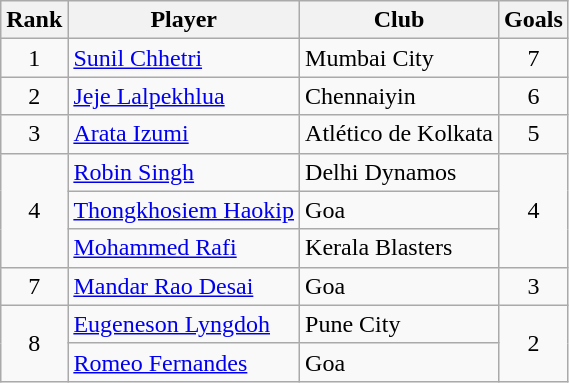<table class="wikitable" style="text-align:center">
<tr>
<th>Rank</th>
<th>Player</th>
<th>Club</th>
<th>Goals</th>
</tr>
<tr>
<td>1</td>
<td align="left"><a href='#'>Sunil Chhetri</a></td>
<td align="left">Mumbai City</td>
<td>7</td>
</tr>
<tr>
<td>2</td>
<td align="left"><a href='#'>Jeje Lalpekhlua</a></td>
<td align="left">Chennaiyin</td>
<td>6</td>
</tr>
<tr>
<td>3</td>
<td align="left"><a href='#'>Arata Izumi</a></td>
<td align="left">Atlético de Kolkata</td>
<td>5</td>
</tr>
<tr>
<td rowspan="3">4</td>
<td align="left"><a href='#'>Robin Singh</a></td>
<td align="left">Delhi Dynamos</td>
<td rowspan="3">4</td>
</tr>
<tr>
<td align="left"><a href='#'>Thongkhosiem Haokip</a></td>
<td align="left">Goa</td>
</tr>
<tr>
<td align="left"><a href='#'>Mohammed Rafi</a></td>
<td align="left">Kerala Blasters</td>
</tr>
<tr>
<td>7</td>
<td align="left"><a href='#'>Mandar Rao Desai</a></td>
<td align="left">Goa</td>
<td>3</td>
</tr>
<tr>
<td rowspan="2">8</td>
<td align="left"><a href='#'>Eugeneson Lyngdoh</a></td>
<td align="left">Pune City</td>
<td rowspan="2">2</td>
</tr>
<tr>
<td align="left"><a href='#'>Romeo Fernandes</a></td>
<td align="left">Goa</td>
</tr>
</table>
